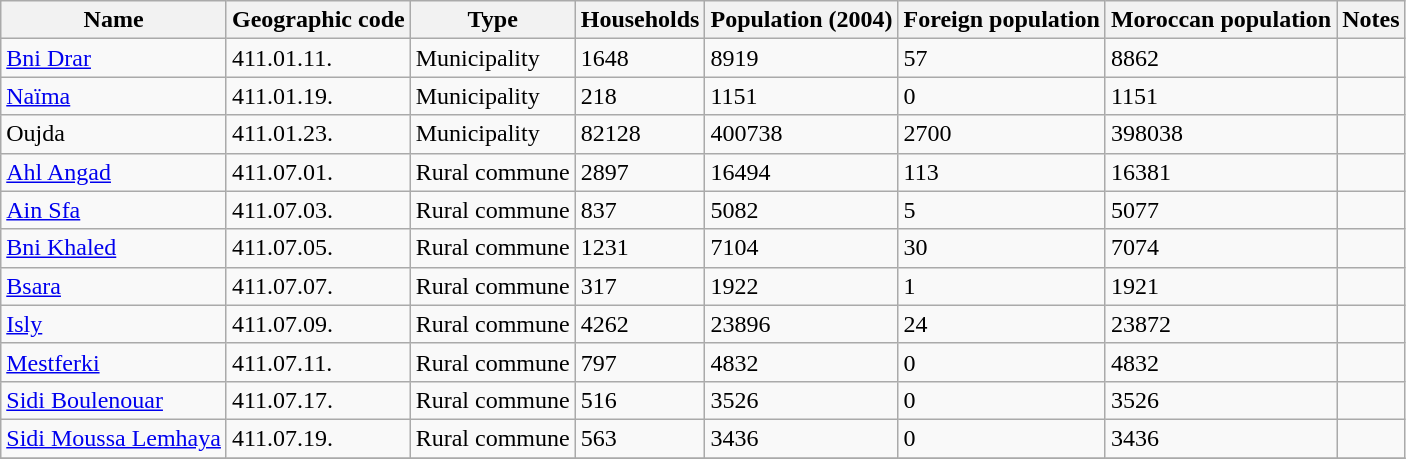<table class="wikitable sortable">
<tr>
<th>Name</th>
<th>Geographic code</th>
<th>Type</th>
<th>Households</th>
<th>Population (2004)</th>
<th>Foreign population</th>
<th>Moroccan population</th>
<th>Notes</th>
</tr>
<tr>
<td><a href='#'>Bni Drar</a></td>
<td>411.01.11.</td>
<td>Municipality</td>
<td>1648</td>
<td>8919</td>
<td>57</td>
<td>8862</td>
<td></td>
</tr>
<tr>
<td><a href='#'>Naïma</a></td>
<td>411.01.19.</td>
<td>Municipality</td>
<td>218</td>
<td>1151</td>
<td>0</td>
<td>1151</td>
<td></td>
</tr>
<tr>
<td>Oujda</td>
<td>411.01.23.</td>
<td>Municipality</td>
<td>82128</td>
<td>400738</td>
<td>2700</td>
<td>398038</td>
<td></td>
</tr>
<tr>
<td><a href='#'>Ahl Angad</a></td>
<td>411.07.01.</td>
<td>Rural commune</td>
<td>2897</td>
<td>16494</td>
<td>113</td>
<td>16381</td>
<td></td>
</tr>
<tr>
<td><a href='#'>Ain Sfa</a></td>
<td>411.07.03.</td>
<td>Rural commune</td>
<td>837</td>
<td>5082</td>
<td>5</td>
<td>5077</td>
<td></td>
</tr>
<tr>
<td><a href='#'>Bni Khaled</a></td>
<td>411.07.05.</td>
<td>Rural commune</td>
<td>1231</td>
<td>7104</td>
<td>30</td>
<td>7074</td>
<td></td>
</tr>
<tr>
<td><a href='#'>Bsara</a></td>
<td>411.07.07.</td>
<td>Rural commune</td>
<td>317</td>
<td>1922</td>
<td>1</td>
<td>1921</td>
<td></td>
</tr>
<tr>
<td><a href='#'>Isly</a></td>
<td>411.07.09.</td>
<td>Rural commune</td>
<td>4262</td>
<td>23896</td>
<td>24</td>
<td>23872</td>
<td></td>
</tr>
<tr>
<td><a href='#'>Mestferki</a></td>
<td>411.07.11.</td>
<td>Rural commune</td>
<td>797</td>
<td>4832</td>
<td>0</td>
<td>4832</td>
<td></td>
</tr>
<tr>
<td><a href='#'>Sidi Boulenouar</a></td>
<td>411.07.17.</td>
<td>Rural commune</td>
<td>516</td>
<td>3526</td>
<td>0</td>
<td>3526</td>
<td></td>
</tr>
<tr>
<td><a href='#'>Sidi Moussa Lemhaya</a></td>
<td>411.07.19.</td>
<td>Rural commune</td>
<td>563</td>
<td>3436</td>
<td>0</td>
<td>3436</td>
<td></td>
</tr>
<tr>
</tr>
</table>
